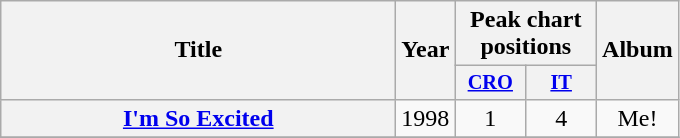<table class="wikitable plainrowheaders" style="text-align:center;">
<tr>
<th scope="col" rowspan="2" style="width:16em;">Title</th>
<th scope="col" rowspan="2" style="width:1em;">Year</th>
<th scope="col" colspan="2">Peak chart positions</th>
<th scope="col" rowspan="2">Album</th>
</tr>
<tr>
<th scope="col" style="width:3em;font-size:85%;"><a href='#'>CRO</a><br></th>
<th scope="col" style="width:3em;font-size:85%;"><a href='#'>IT</a><br></th>
</tr>
<tr>
<th scope="row"><a href='#'>I'm So Excited</a></th>
<td>1998</td>
<td>1</td>
<td>4</td>
<td>Me!</td>
</tr>
<tr>
</tr>
</table>
